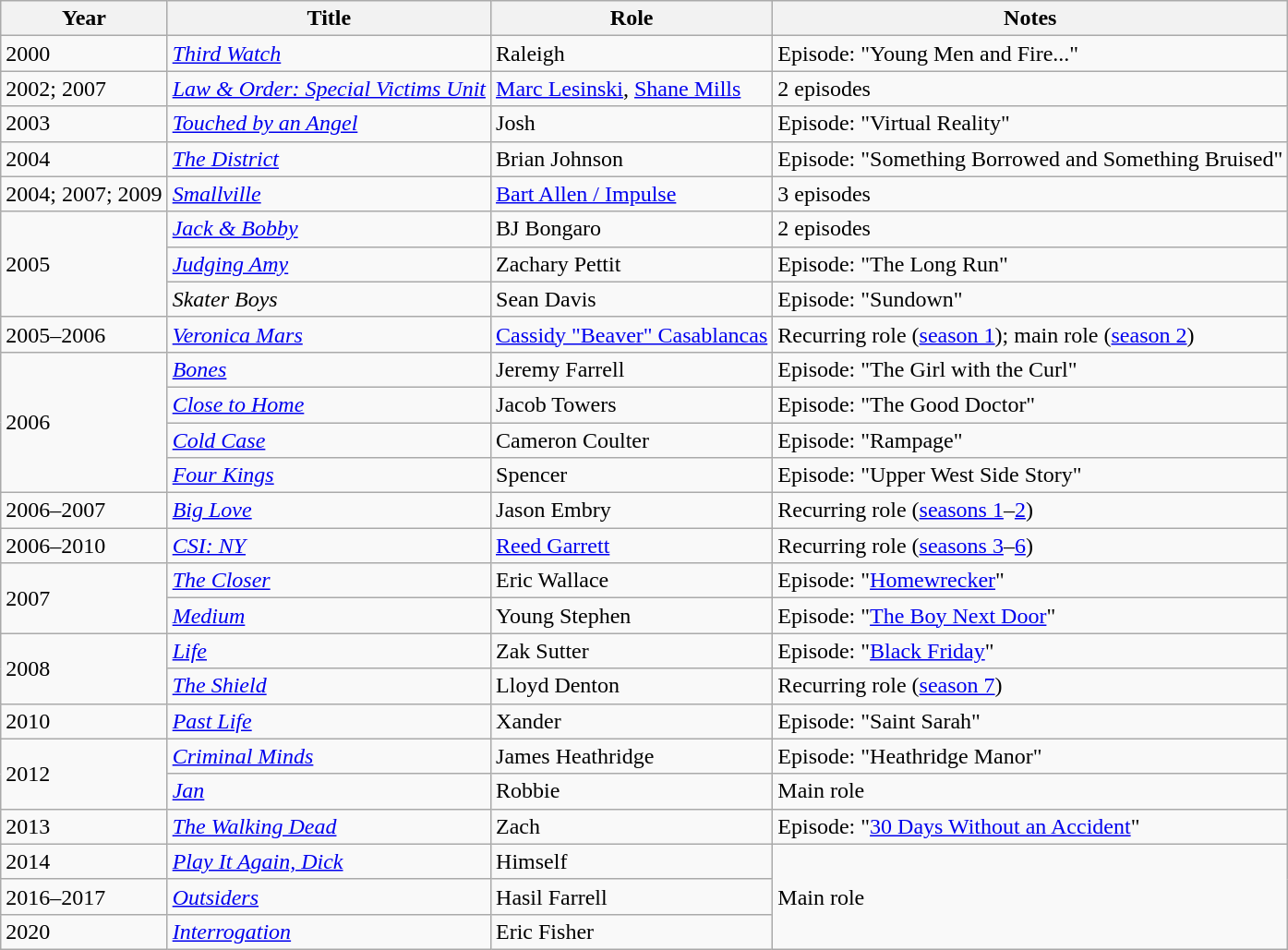<table class="wikitable sortable">
<tr>
<th>Year</th>
<th>Title</th>
<th class="unsortable">Role</th>
<th class="unsortable">Notes</th>
</tr>
<tr>
<td>2000</td>
<td><em><a href='#'>Third Watch</a></em></td>
<td>Raleigh</td>
<td>Episode: "Young Men and Fire..."</td>
</tr>
<tr>
<td>2002; 2007</td>
<td><em><a href='#'>Law & Order: Special Victims Unit</a></em></td>
<td><a href='#'>Marc Lesinski</a>, <a href='#'>Shane Mills</a></td>
<td>2 episodes</td>
</tr>
<tr>
<td>2003</td>
<td><em><a href='#'>Touched by an Angel</a></em></td>
<td>Josh</td>
<td>Episode: "Virtual Reality"</td>
</tr>
<tr>
<td>2004</td>
<td data-sort-value="District, The"><em><a href='#'>The District</a></em></td>
<td>Brian Johnson</td>
<td>Episode: "Something Borrowed and Something Bruised"</td>
</tr>
<tr>
<td>2004; 2007; 2009</td>
<td><em><a href='#'>Smallville</a></em></td>
<td><a href='#'>Bart Allen / Impulse</a></td>
<td>3 episodes</td>
</tr>
<tr>
<td rowspan="3">2005</td>
<td><em><a href='#'>Jack & Bobby</a></em></td>
<td>BJ Bongaro</td>
<td>2 episodes</td>
</tr>
<tr>
<td><em><a href='#'>Judging Amy</a></em></td>
<td>Zachary Pettit</td>
<td>Episode: "The Long Run"</td>
</tr>
<tr>
<td><em>Skater Boys</em></td>
<td>Sean Davis</td>
<td>Episode: "Sundown"</td>
</tr>
<tr>
<td>2005–2006</td>
<td><em><a href='#'>Veronica Mars</a></em></td>
<td><a href='#'>Cassidy "Beaver" Casablancas</a></td>
<td>Recurring role (<a href='#'>season 1</a>); main role (<a href='#'>season 2</a>)</td>
</tr>
<tr>
<td rowspan="4">2006</td>
<td><em><a href='#'>Bones</a></em></td>
<td>Jeremy Farrell</td>
<td>Episode: "The Girl with the Curl"</td>
</tr>
<tr>
<td><em><a href='#'>Close to Home</a></em></td>
<td>Jacob Towers</td>
<td>Episode: "The Good Doctor"</td>
</tr>
<tr>
<td><em><a href='#'>Cold Case</a></em></td>
<td>Cameron Coulter</td>
<td>Episode: "Rampage"</td>
</tr>
<tr>
<td><em><a href='#'>Four Kings</a></em></td>
<td>Spencer</td>
<td>Episode: "Upper West Side Story"</td>
</tr>
<tr>
<td>2006–2007</td>
<td><em><a href='#'>Big Love</a></em></td>
<td>Jason Embry</td>
<td>Recurring role (<a href='#'>seasons 1</a>–<a href='#'>2</a>)</td>
</tr>
<tr>
<td>2006–2010</td>
<td><em><a href='#'>CSI: NY</a></em></td>
<td><a href='#'>Reed Garrett</a></td>
<td>Recurring role (<a href='#'>seasons 3</a>–<a href='#'>6</a>)</td>
</tr>
<tr>
<td rowspan="2">2007</td>
<td data-sort-value="Closer, The"><em><a href='#'>The Closer</a></em></td>
<td>Eric Wallace</td>
<td>Episode: "<a href='#'>Homewrecker</a>"</td>
</tr>
<tr>
<td><em><a href='#'>Medium</a></em></td>
<td>Young Stephen</td>
<td>Episode: "<a href='#'>The Boy Next Door</a>"</td>
</tr>
<tr>
<td rowspan="2">2008</td>
<td><em><a href='#'>Life</a></em></td>
<td>Zak Sutter</td>
<td>Episode: "<a href='#'>Black Friday</a>"</td>
</tr>
<tr>
<td data-sort-value="Shield, The"><em><a href='#'>The Shield</a></em></td>
<td>Lloyd Denton</td>
<td>Recurring role (<a href='#'>season 7</a>)</td>
</tr>
<tr>
<td>2010</td>
<td><em><a href='#'>Past Life</a></em></td>
<td>Xander</td>
<td>Episode: "Saint Sarah"</td>
</tr>
<tr>
<td rowspan="2">2012</td>
<td><em><a href='#'>Criminal Minds</a></em></td>
<td>James Heathridge</td>
<td>Episode: "Heathridge Manor"</td>
</tr>
<tr>
<td><em><a href='#'>Jan</a></em></td>
<td>Robbie</td>
<td>Main role</td>
</tr>
<tr>
<td>2013</td>
<td data-sort-value="Walking Dead, The"><em><a href='#'>The Walking Dead</a></em></td>
<td>Zach</td>
<td>Episode: "<a href='#'>30 Days Without an Accident</a>"</td>
</tr>
<tr>
<td>2014</td>
<td><em><a href='#'>Play It Again, Dick</a></em></td>
<td>Himself</td>
<td rowspan="3">Main role</td>
</tr>
<tr>
<td>2016–2017</td>
<td><em><a href='#'>Outsiders</a></em></td>
<td>Hasil Farrell</td>
</tr>
<tr>
<td>2020</td>
<td><em><a href='#'>Interrogation</a></em></td>
<td>Eric Fisher</td>
</tr>
</table>
